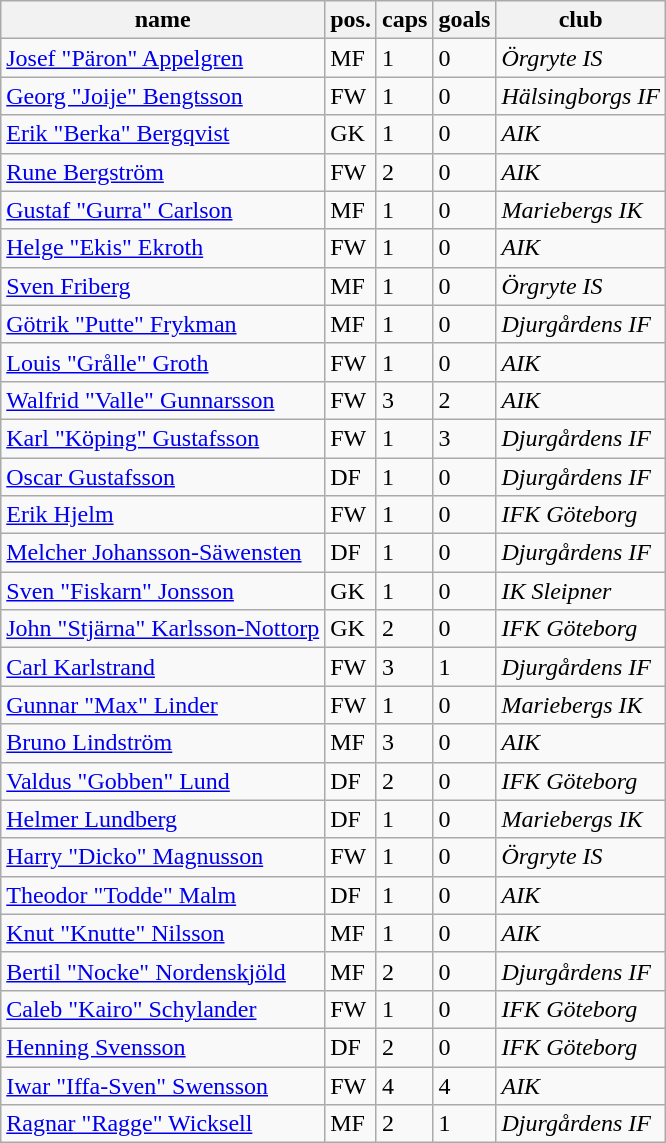<table class="wikitable" border="1">
<tr>
<th>name</th>
<th>pos.</th>
<th>caps</th>
<th>goals</th>
<th>club</th>
</tr>
<tr>
<td><a href='#'>Josef "Päron" Appelgren</a></td>
<td>MF</td>
<td>1</td>
<td>0</td>
<td><em>Örgryte IS</em></td>
</tr>
<tr>
<td><a href='#'>Georg "Joije" Bengtsson</a></td>
<td>FW</td>
<td>1</td>
<td>0</td>
<td><em>Hälsingborgs IF</em></td>
</tr>
<tr>
<td><a href='#'>Erik "Berka" Bergqvist</a></td>
<td>GK</td>
<td>1</td>
<td>0</td>
<td><em>AIK</em></td>
</tr>
<tr>
<td><a href='#'>Rune Bergström</a></td>
<td>FW</td>
<td>2</td>
<td>0</td>
<td><em>AIK</em></td>
</tr>
<tr>
<td><a href='#'>Gustaf "Gurra" Carlson</a></td>
<td>MF</td>
<td>1</td>
<td>0</td>
<td><em>Mariebergs IK</em></td>
</tr>
<tr>
<td><a href='#'>Helge "Ekis" Ekroth</a></td>
<td>FW</td>
<td>1</td>
<td>0</td>
<td><em>AIK</em></td>
</tr>
<tr>
<td><a href='#'>Sven Friberg</a></td>
<td>MF</td>
<td>1</td>
<td>0</td>
<td><em>Örgryte IS</em></td>
</tr>
<tr>
<td><a href='#'>Götrik "Putte" Frykman</a></td>
<td>MF</td>
<td>1</td>
<td>0</td>
<td><em>Djurgårdens IF</em></td>
</tr>
<tr>
<td><a href='#'>Louis "Grålle" Groth</a></td>
<td>FW</td>
<td>1</td>
<td>0</td>
<td><em>AIK</em></td>
</tr>
<tr>
<td><a href='#'>Walfrid "Valle" Gunnarsson</a></td>
<td>FW</td>
<td>3</td>
<td>2</td>
<td><em>AIK</em></td>
</tr>
<tr>
<td><a href='#'>Karl "Köping" Gustafsson</a></td>
<td>FW</td>
<td>1</td>
<td>3</td>
<td><em>Djurgårdens IF</em></td>
</tr>
<tr>
<td><a href='#'>Oscar Gustafsson</a></td>
<td>DF</td>
<td>1</td>
<td>0</td>
<td><em>Djurgårdens IF</em></td>
</tr>
<tr>
<td><a href='#'>Erik Hjelm</a></td>
<td>FW</td>
<td>1</td>
<td>0</td>
<td><em>IFK Göteborg</em></td>
</tr>
<tr>
<td><a href='#'>Melcher Johansson-Säwensten</a></td>
<td>DF</td>
<td>1</td>
<td>0</td>
<td><em>Djurgårdens IF</em></td>
</tr>
<tr>
<td><a href='#'>Sven "Fiskarn" Jonsson</a></td>
<td>GK</td>
<td>1</td>
<td>0</td>
<td><em>IK Sleipner</em></td>
</tr>
<tr>
<td><a href='#'>John "Stjärna" Karlsson-Nottorp</a></td>
<td>GK</td>
<td>2</td>
<td>0</td>
<td><em>IFK Göteborg</em></td>
</tr>
<tr>
<td><a href='#'>Carl Karlstrand</a></td>
<td>FW</td>
<td>3</td>
<td>1</td>
<td><em>Djurgårdens IF</em></td>
</tr>
<tr>
<td><a href='#'>Gunnar "Max" Linder</a></td>
<td>FW</td>
<td>1</td>
<td>0</td>
<td><em>Mariebergs IK</em></td>
</tr>
<tr>
<td><a href='#'>Bruno Lindström</a></td>
<td>MF</td>
<td>3</td>
<td>0</td>
<td><em>AIK</em></td>
</tr>
<tr>
<td><a href='#'>Valdus "Gobben" Lund</a></td>
<td>DF</td>
<td>2</td>
<td>0</td>
<td><em>IFK Göteborg</em></td>
</tr>
<tr>
<td><a href='#'>Helmer Lundberg</a></td>
<td>DF</td>
<td>1</td>
<td>0</td>
<td><em>Mariebergs IK</em></td>
</tr>
<tr>
<td><a href='#'>Harry "Dicko" Magnusson</a></td>
<td>FW</td>
<td>1</td>
<td>0</td>
<td><em>Örgryte IS</em></td>
</tr>
<tr>
<td><a href='#'>Theodor "Todde" Malm</a></td>
<td>DF</td>
<td>1</td>
<td>0</td>
<td><em>AIK</em></td>
</tr>
<tr>
<td><a href='#'>Knut "Knutte" Nilsson</a></td>
<td>MF</td>
<td>1</td>
<td>0</td>
<td><em>AIK</em></td>
</tr>
<tr>
<td><a href='#'>Bertil "Nocke" Nordenskjöld</a></td>
<td>MF</td>
<td>2</td>
<td>0</td>
<td><em>Djurgårdens IF</em></td>
</tr>
<tr>
<td><a href='#'>Caleb "Kairo" Schylander</a></td>
<td>FW</td>
<td>1</td>
<td>0</td>
<td><em>IFK Göteborg</em></td>
</tr>
<tr>
<td><a href='#'>Henning Svensson</a></td>
<td>DF</td>
<td>2</td>
<td>0</td>
<td><em>IFK Göteborg</em></td>
</tr>
<tr>
<td><a href='#'>Iwar "Iffa-Sven" Swensson</a></td>
<td>FW</td>
<td>4</td>
<td>4</td>
<td><em>AIK</em></td>
</tr>
<tr>
<td><a href='#'>Ragnar "Ragge" Wicksell</a></td>
<td>MF</td>
<td>2</td>
<td>1</td>
<td><em>Djurgårdens IF</em></td>
</tr>
</table>
